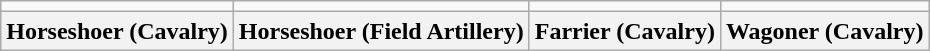<table class="wikitable" style="text-align:center">
<tr>
<td></td>
<td></td>
<td></td>
<td></td>
</tr>
<tr>
<th>Horseshoer (Cavalry)</th>
<th>Horseshoer (Field Artillery)</th>
<th>Farrier (Cavalry)</th>
<th>Wagoner (Cavalry)</th>
</tr>
</table>
